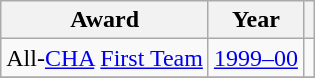<table class="wikitable">
<tr>
<th>Award</th>
<th>Year</th>
<th></th>
</tr>
<tr>
<td>All-<a href='#'>CHA</a> <a href='#'>First Team</a></td>
<td><a href='#'>1999–00</a></td>
<td></td>
</tr>
<tr>
</tr>
</table>
